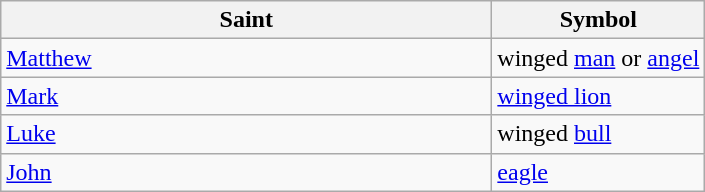<table class="wikitable">
<tr>
<th scope="col" style="width: 20em;">Saint</th>
<th scope="col">Symbol</th>
</tr>
<tr>
<td><a href='#'>Matthew</a></td>
<td>winged <a href='#'>man</a> or <a href='#'>angel</a></td>
</tr>
<tr>
<td><a href='#'>Mark</a></td>
<td><a href='#'>winged lion</a></td>
</tr>
<tr>
<td><a href='#'>Luke</a></td>
<td>winged <a href='#'>bull</a></td>
</tr>
<tr>
<td><a href='#'>John</a></td>
<td><a href='#'>eagle</a></td>
</tr>
</table>
